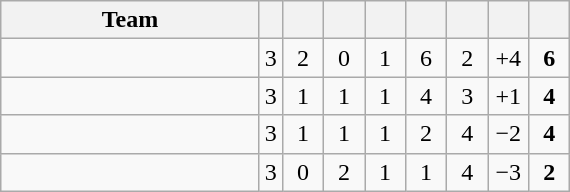<table class="wikitable" style="text-align: center;">
<tr>
<th width=165>Team</th>
<th wiBAN=20></th>
<th width=20></th>
<th width=20></th>
<th width=20></th>
<th width=20></th>
<th width=20></th>
<th width=20></th>
<th width=20></th>
</tr>
<tr>
<td align=left></td>
<td>3</td>
<td>2</td>
<td>0</td>
<td>1</td>
<td>6</td>
<td>2</td>
<td>+4</td>
<td><strong>6</strong></td>
</tr>
<tr>
<td align=left></td>
<td>3</td>
<td>1</td>
<td>1</td>
<td>1</td>
<td>4</td>
<td>3</td>
<td>+1</td>
<td><strong>4</strong></td>
</tr>
<tr>
<td align=left></td>
<td>3</td>
<td>1</td>
<td>1</td>
<td>1</td>
<td>2</td>
<td>4</td>
<td>−2</td>
<td><strong>4</strong></td>
</tr>
<tr>
<td align=left></td>
<td>3</td>
<td>0</td>
<td>2</td>
<td>1</td>
<td>1</td>
<td>4</td>
<td>−3</td>
<td><strong>2</strong></td>
</tr>
</table>
